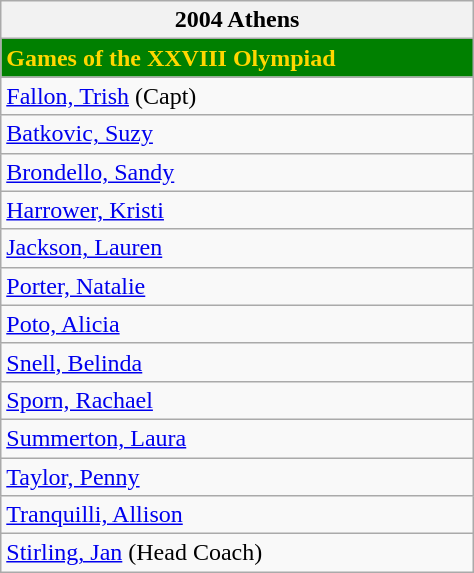<table class="wikitable collapsible autocollapse" width=25%>
<tr>
<th>2004 Athens</th>
</tr>
<tr>
<td bgcolor=green style="color:gold; width:200px"><strong>Games of the XXVIII Olympiad</strong></td>
</tr>
<tr>
<td><a href='#'>Fallon, Trish</a> (Capt)</td>
</tr>
<tr>
<td><a href='#'>Batkovic, Suzy</a></td>
</tr>
<tr>
<td><a href='#'>Brondello, Sandy</a></td>
</tr>
<tr>
<td><a href='#'>Harrower, Kristi</a></td>
</tr>
<tr>
<td><a href='#'>Jackson, Lauren</a></td>
</tr>
<tr>
<td><a href='#'>Porter, Natalie</a></td>
</tr>
<tr>
<td><a href='#'>Poto, Alicia</a></td>
</tr>
<tr>
<td><a href='#'>Snell, Belinda</a></td>
</tr>
<tr>
<td><a href='#'>Sporn, Rachael</a></td>
</tr>
<tr>
<td><a href='#'>Summerton, Laura</a></td>
</tr>
<tr>
<td><a href='#'>Taylor, Penny</a></td>
</tr>
<tr>
<td><a href='#'>Tranquilli, Allison</a></td>
</tr>
<tr>
<td><a href='#'>Stirling, Jan</a> (Head Coach)</td>
</tr>
</table>
